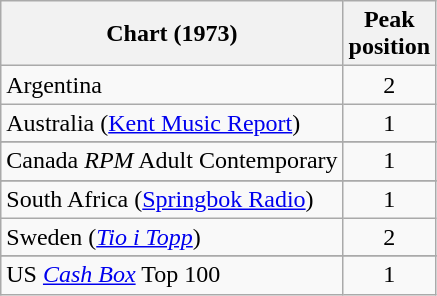<table class="wikitable sortable">
<tr>
<th align="left">Chart (1973)</th>
<th align="left">Peak<br>position</th>
</tr>
<tr>
<td>Argentina</td>
<td align="center">2</td>
</tr>
<tr>
<td align="left">Australia (<a href='#'>Kent Music Report</a>)</td>
<td style="text-align:center;">1</td>
</tr>
<tr>
</tr>
<tr>
</tr>
<tr>
</tr>
<tr>
<td>Canada <em>RPM</em> Adult Contemporary</td>
<td style="text-align:center;">1</td>
</tr>
<tr>
</tr>
<tr>
</tr>
<tr>
</tr>
<tr>
</tr>
<tr>
</tr>
<tr>
</tr>
<tr>
<td>South Africa (<a href='#'>Springbok Radio</a>)</td>
<td align="center">1</td>
</tr>
<tr>
<td>Sweden (<em><a href='#'>Tio i Topp</a></em>)</td>
<td align="center">2</td>
</tr>
<tr>
</tr>
<tr>
</tr>
<tr>
</tr>
<tr>
<td>US <a href='#'><em>Cash Box</em></a> Top 100</td>
<td style="text-align:center;">1</td>
</tr>
</table>
